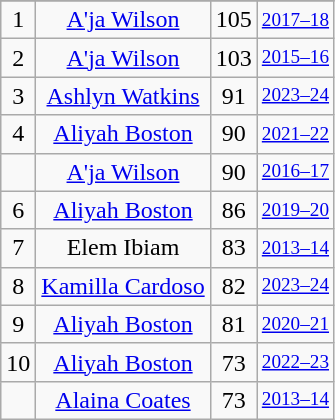<table class="wikitable sortable" style="text-align: center">
<tr>
</tr>
<tr>
<td>1</td>
<td><a href='#'>A'ja Wilson</a></td>
<td>105</td>
<td style="font-size:80%;"><a href='#'>2017–18</a></td>
</tr>
<tr>
<td>2</td>
<td><a href='#'>A'ja Wilson</a></td>
<td>103</td>
<td style="font-size:80%;"><a href='#'>2015–16</a></td>
</tr>
<tr>
<td>3</td>
<td><a href='#'>Ashlyn Watkins</a></td>
<td>91</td>
<td style="font-size:80%;"><a href='#'>2023–24</a></td>
</tr>
<tr>
<td>4</td>
<td><a href='#'>Aliyah Boston</a></td>
<td>90</td>
<td style="font-size:80%;"><a href='#'>2021–22</a></td>
</tr>
<tr>
<td></td>
<td><a href='#'>A'ja Wilson</a></td>
<td>90</td>
<td style="font-size:80%;"><a href='#'>2016–17</a></td>
</tr>
<tr>
<td>6</td>
<td><a href='#'>Aliyah Boston</a></td>
<td>86</td>
<td style="font-size:80%;"><a href='#'>2019–20</a></td>
</tr>
<tr>
<td>7</td>
<td>Elem Ibiam</td>
<td>83</td>
<td style="font-size:80%;"><a href='#'>2013–14</a></td>
</tr>
<tr>
<td>8</td>
<td><a href='#'>Kamilla Cardoso</a></td>
<td>82</td>
<td style="font-size:80%;"><a href='#'>2023–24</a></td>
</tr>
<tr>
<td>9</td>
<td><a href='#'>Aliyah Boston</a></td>
<td>81</td>
<td style="font-size:80%;"><a href='#'>2020–21</a></td>
</tr>
<tr>
<td>10</td>
<td><a href='#'>Aliyah Boston</a></td>
<td>73</td>
<td style="font-size:80%;"><a href='#'>2022–23</a></td>
</tr>
<tr>
<td></td>
<td><a href='#'>Alaina Coates</a></td>
<td>73</td>
<td style="font-size:80%;"><a href='#'>2013–14</a></td>
</tr>
</table>
